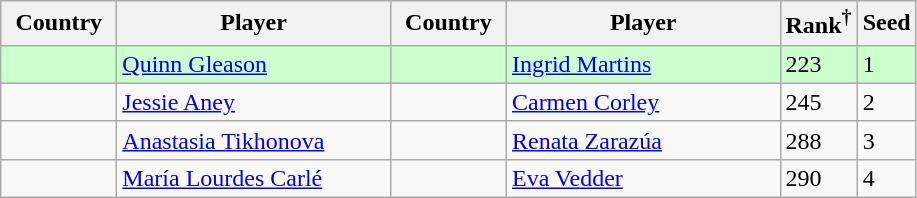<table class="sortable wikitable">
<tr>
<th width="70">Country</th>
<th width="175">Player</th>
<th width="70">Country</th>
<th width="175">Player</th>
<th>Rank<sup>†</sup></th>
<th>Seed</th>
</tr>
<tr style="background:#cfc;">
<td></td>
<td><a href='#'>Quinn Gleason</a></td>
<td></td>
<td><a href='#'>Ingrid Martins</a></td>
<td>223</td>
<td>1</td>
</tr>
<tr>
<td></td>
<td><a href='#'>Jessie Aney</a></td>
<td></td>
<td><a href='#'>Carmen Corley</a></td>
<td>245</td>
<td>2</td>
</tr>
<tr>
<td></td>
<td><a href='#'>Anastasia Tikhonova</a></td>
<td></td>
<td><a href='#'>Renata Zarazúa</a></td>
<td>288</td>
<td>3</td>
</tr>
<tr>
<td></td>
<td><a href='#'>María Lourdes Carlé</a></td>
<td></td>
<td><a href='#'>Eva Vedder</a></td>
<td>290</td>
<td>4</td>
</tr>
</table>
